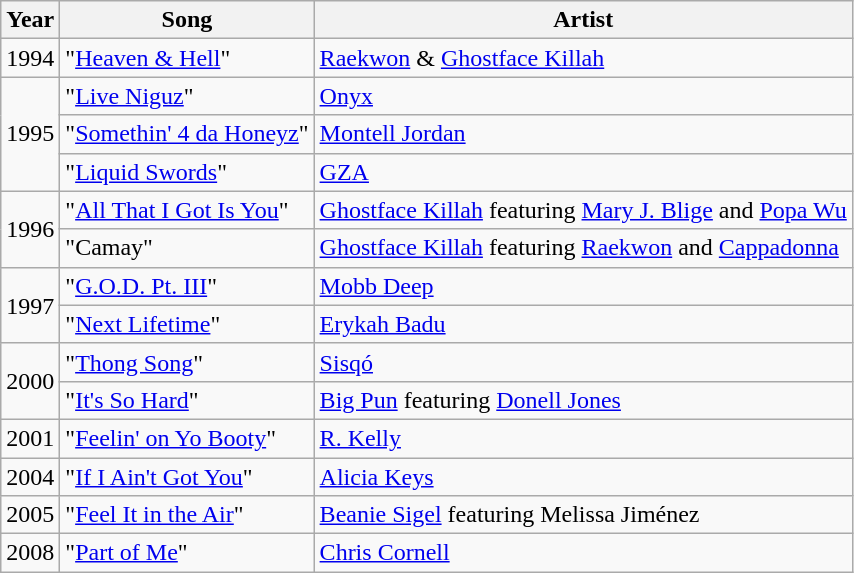<table class="wikitable sortable">
<tr>
<th>Year</th>
<th>Song</th>
<th>Artist</th>
</tr>
<tr>
<td>1994</td>
<td>"<a href='#'>Heaven & Hell</a>"</td>
<td><a href='#'>Raekwon</a> & <a href='#'>Ghostface Killah</a></td>
</tr>
<tr>
<td rowspan=3>1995</td>
<td>"<a href='#'>Live Niguz</a>"</td>
<td><a href='#'>Onyx</a></td>
</tr>
<tr>
<td>"<a href='#'>Somethin' 4 da Honeyz</a>"</td>
<td><a href='#'>Montell Jordan</a></td>
</tr>
<tr>
<td>"<a href='#'>Liquid Swords</a>"</td>
<td><a href='#'>GZA</a></td>
</tr>
<tr>
<td rowspan=2>1996</td>
<td>"<a href='#'>All That I Got Is You</a>"</td>
<td><a href='#'>Ghostface Killah</a> featuring <a href='#'>Mary J. Blige</a> and <a href='#'>Popa Wu</a></td>
</tr>
<tr>
<td>"Camay"</td>
<td><a href='#'>Ghostface Killah</a> featuring <a href='#'>Raekwon</a> and <a href='#'>Cappadonna</a></td>
</tr>
<tr>
<td rowspan=2>1997</td>
<td>"<a href='#'>G.O.D. Pt. III</a>"</td>
<td><a href='#'>Mobb Deep</a></td>
</tr>
<tr>
<td>"<a href='#'>Next Lifetime</a>"</td>
<td><a href='#'>Erykah Badu</a></td>
</tr>
<tr>
<td rowspan=2>2000</td>
<td>"<a href='#'>Thong Song</a>"</td>
<td><a href='#'>Sisqó</a></td>
</tr>
<tr>
<td>"<a href='#'>It's So Hard</a>"</td>
<td><a href='#'>Big Pun</a> featuring <a href='#'>Donell Jones</a></td>
</tr>
<tr>
<td>2001</td>
<td>"<a href='#'>Feelin' on Yo Booty</a>"</td>
<td><a href='#'>R. Kelly</a></td>
</tr>
<tr>
<td>2004</td>
<td>"<a href='#'>If I Ain't Got You</a>"</td>
<td><a href='#'>Alicia Keys</a></td>
</tr>
<tr>
<td>2005</td>
<td>"<a href='#'>Feel It in the Air</a>"</td>
<td><a href='#'>Beanie Sigel</a> featuring Melissa Jiménez</td>
</tr>
<tr>
<td>2008</td>
<td>"<a href='#'>Part of Me</a>"</td>
<td><a href='#'>Chris Cornell</a></td>
</tr>
</table>
